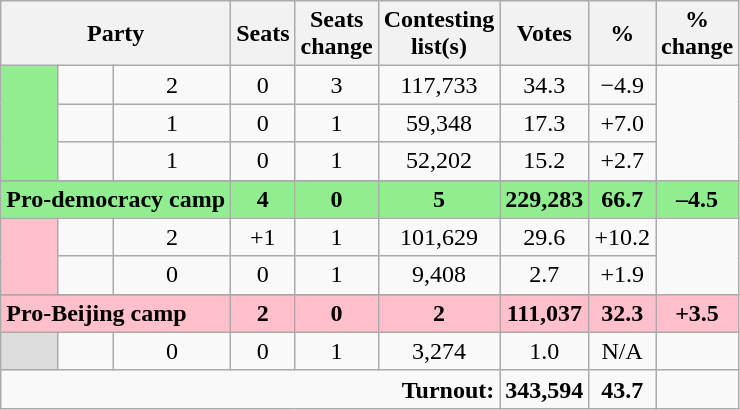<table class="wikitable">
<tr>
<th colspan="3" rowspan="1" align="center">Party</th>
<th align="center">Seats</th>
<th align="center">Seats<br>change</th>
<th align="center">Contesting<br>list(s)</th>
<th align="center">Votes</th>
<th align="center">%</th>
<th align="center">%<br>change</th>
</tr>
<tr>
<td bgcolor="LightGreen" rowspan="3"></td>
<td></td>
<td align="center">2</td>
<td align="center">0</td>
<td align="center">3</td>
<td align="center">117,733</td>
<td align="center">34.3</td>
<td align="center">−4.9</td>
</tr>
<tr>
<td></td>
<td align="center">1</td>
<td align="center">0</td>
<td align="center">1</td>
<td align="center">59,348</td>
<td align="center">17.3</td>
<td align="center">+7.0</td>
</tr>
<tr>
<td></td>
<td align="center">1</td>
<td align="center">0</td>
<td align="center">1</td>
<td align="center">52,202</td>
<td align="center">15.2</td>
<td align="center">+2.7</td>
</tr>
<tr>
</tr>
<tr bgcolor="LightGreen">
<td colspan=3><strong>Pro-democracy camp</strong></td>
<td align="center"><strong>4</strong></td>
<td align="center"><strong>0</strong></td>
<td align="center"><strong>5</strong></td>
<td align="center"><strong>229,283</strong></td>
<td align="center"><strong>66.7</strong></td>
<td align="center"><strong>–4.5</strong></td>
</tr>
<tr>
<td bgcolor="Pink" rowspan="2"></td>
<td></td>
<td align="center">2</td>
<td align="center">+1</td>
<td align="center">1</td>
<td align="center">101,629</td>
<td align="center">29.6</td>
<td align="center">+10.2</td>
</tr>
<tr>
<td></td>
<td align="center">0</td>
<td align="center">0</td>
<td align="center">1</td>
<td align="center">9,408</td>
<td align="center">2.7</td>
<td align="center">+1.9</td>
</tr>
<tr>
</tr>
<tr bgcolor="Pink">
<td colspan=3><strong>Pro-Beijing camp</strong></td>
<td align="center"><strong>2</strong></td>
<td align="center"><strong>0</strong></td>
<td align="center"><strong>2</strong></td>
<td align="center"><strong>111,037</strong></td>
<td align="center"><strong>32.3</strong></td>
<td align="center"><strong>+3.5</strong></td>
</tr>
<tr>
<td bgcolor="#DDDDDD"></td>
<td></td>
<td align="center">0</td>
<td align="center">0</td>
<td align="center">1</td>
<td align="center">3,274</td>
<td align="center">1.0</td>
<td align="center">N/A</td>
</tr>
<tr>
<td colspan="6" rowspan="1" align="right"><strong>Turnout:</strong></td>
<td align="center"><strong>343,594</strong></td>
<td align="center"><strong>43.7</strong></td>
<td align="center"></td>
</tr>
</table>
